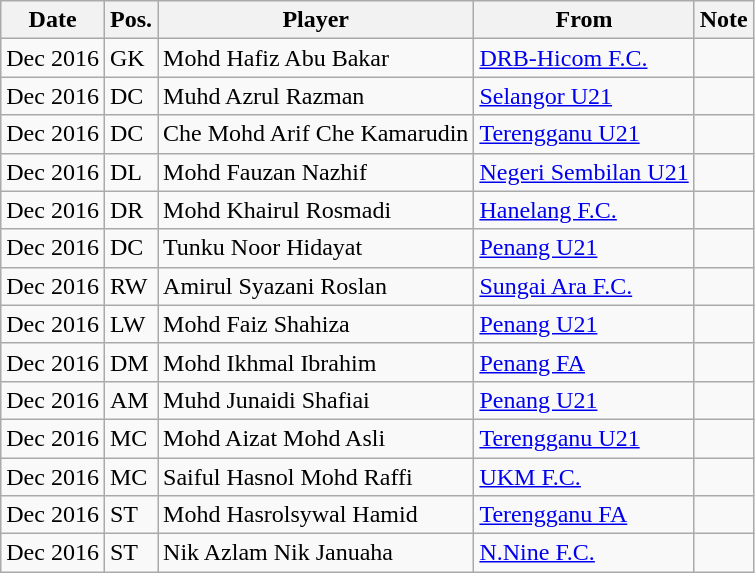<table class="wikitable sortable">
<tr>
<th>Date</th>
<th>Pos.</th>
<th>Player</th>
<th>From</th>
<th>Note</th>
</tr>
<tr>
<td>Dec 2016</td>
<td>GK</td>
<td> Mohd Hafiz Abu Bakar</td>
<td> <a href='#'>DRB-Hicom F.C.</a></td>
<td></td>
</tr>
<tr>
<td>Dec 2016</td>
<td>DC</td>
<td> Muhd Azrul Razman</td>
<td> <a href='#'>Selangor U21</a></td>
<td></td>
</tr>
<tr>
<td>Dec 2016</td>
<td>DC</td>
<td> Che Mohd Arif Che Kamarudin</td>
<td> <a href='#'>Terengganu U21</a></td>
<td></td>
</tr>
<tr>
<td>Dec 2016</td>
<td>DL</td>
<td> Mohd Fauzan Nazhif</td>
<td> <a href='#'>Negeri Sembilan U21</a></td>
<td></td>
</tr>
<tr>
<td>Dec 2016</td>
<td>DR</td>
<td> Mohd Khairul Rosmadi</td>
<td> <a href='#'>Hanelang F.C.</a></td>
<td></td>
</tr>
<tr>
<td>Dec 2016</td>
<td>DC</td>
<td> Tunku Noor Hidayat</td>
<td> <a href='#'>Penang U21</a></td>
<td></td>
</tr>
<tr>
<td>Dec 2016</td>
<td>RW</td>
<td> Amirul Syazani Roslan</td>
<td> <a href='#'>Sungai Ara F.C.</a></td>
<td></td>
</tr>
<tr>
<td>Dec 2016</td>
<td>LW</td>
<td> Mohd Faiz Shahiza</td>
<td> <a href='#'>Penang U21</a></td>
<td></td>
</tr>
<tr>
<td>Dec 2016</td>
<td>DM</td>
<td> Mohd Ikhmal Ibrahim</td>
<td> <a href='#'>Penang FA</a></td>
<td></td>
</tr>
<tr>
<td>Dec 2016</td>
<td>AM</td>
<td> Muhd Junaidi Shafiai</td>
<td> <a href='#'>Penang U21</a></td>
<td></td>
</tr>
<tr>
<td>Dec 2016</td>
<td>MC</td>
<td> Mohd Aizat Mohd Asli</td>
<td> <a href='#'>Terengganu U21</a></td>
<td></td>
</tr>
<tr>
<td>Dec 2016</td>
<td>MC</td>
<td> Saiful Hasnol Mohd Raffi</td>
<td> <a href='#'>UKM F.C.</a></td>
<td></td>
</tr>
<tr>
<td>Dec 2016</td>
<td>ST</td>
<td> Mohd Hasrolsywal Hamid</td>
<td> <a href='#'>Terengganu FA</a></td>
<td></td>
</tr>
<tr>
<td>Dec 2016</td>
<td>ST</td>
<td> Nik Azlam Nik Januaha</td>
<td> <a href='#'>N.Nine F.C.</a></td>
<td></td>
</tr>
</table>
